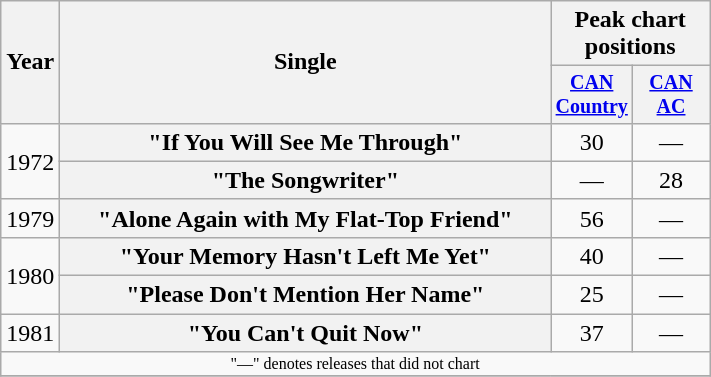<table class="wikitable plainrowheaders" style="text-align:center;">
<tr>
<th rowspan="2">Year</th>
<th rowspan="2" style="width:20em;">Single</th>
<th colspan="2">Peak chart<br>positions</th>
</tr>
<tr style="font-size:smaller;">
<th width="45"><a href='#'>CAN Country</a><br></th>
<th width="45"><a href='#'>CAN AC</a><br></th>
</tr>
<tr>
<td rowspan="2">1972</td>
<th scope="row">"If You Will See Me Through"</th>
<td>30</td>
<td>—</td>
</tr>
<tr>
<th scope="row">"The Songwriter"</th>
<td>—</td>
<td>28</td>
</tr>
<tr>
<td>1979</td>
<th scope="row">"Alone Again with My Flat-Top Friend"</th>
<td>56</td>
<td>—</td>
</tr>
<tr>
<td rowspan="2">1980</td>
<th scope="row">"Your Memory Hasn't Left Me Yet"</th>
<td>40</td>
<td>—</td>
</tr>
<tr>
<th scope="row">"Please Don't Mention Her Name"</th>
<td>25</td>
<td>—</td>
</tr>
<tr>
<td>1981</td>
<th scope="row">"You Can't Quit Now"</th>
<td>37</td>
<td>—</td>
</tr>
<tr>
<td colspan="4" style="font-size:8pt">"—" denotes releases that did not chart</td>
</tr>
<tr>
</tr>
</table>
